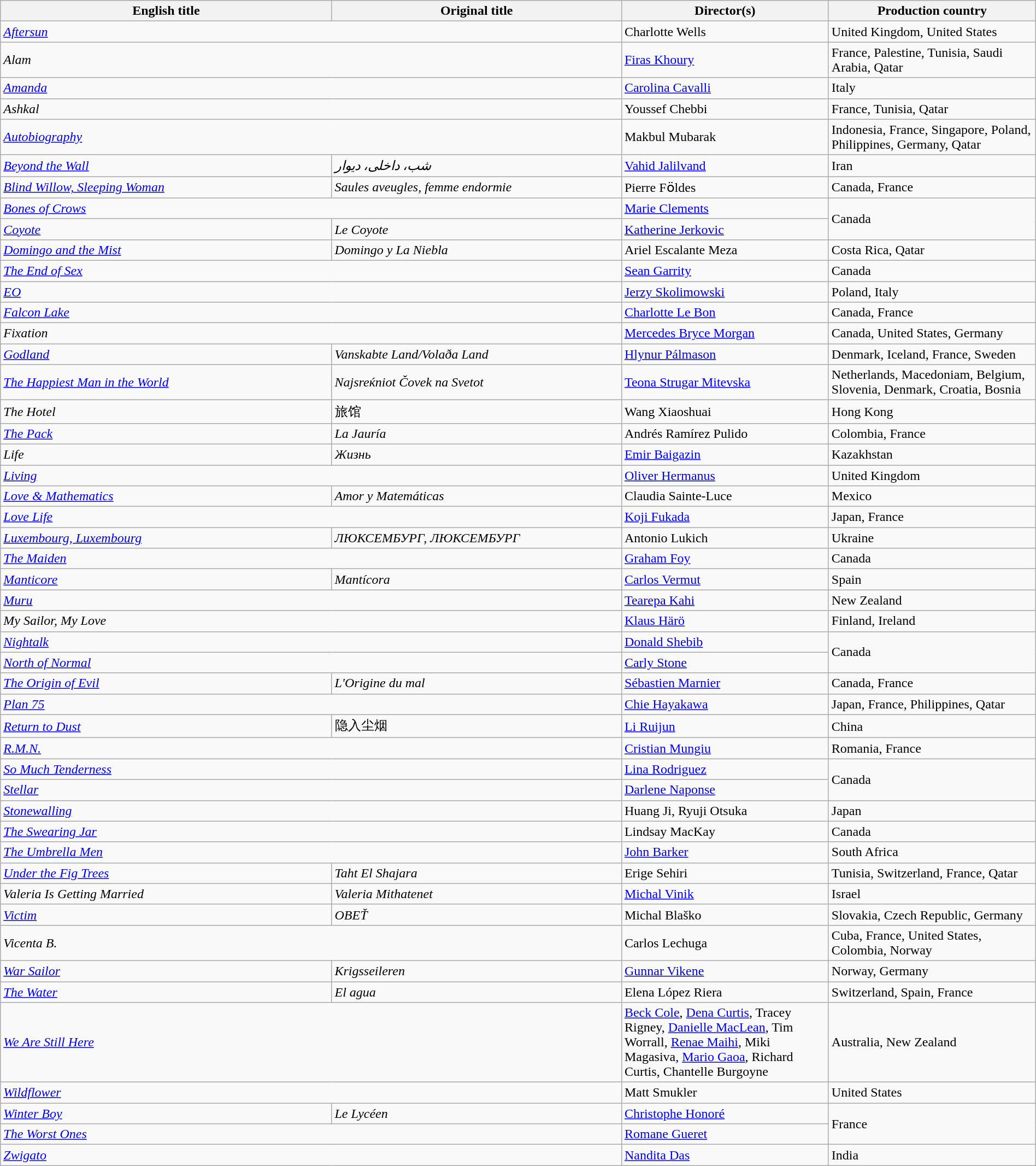<table class="sortable wikitable" width="100%" cellpadding="5">
<tr>
<th scope="col" width="32%">English title</th>
<th scope="col" width="28%">Original title</th>
<th scope="col" width="20%">Director(s)</th>
<th scope="col" width="20%">Production country</th>
</tr>
<tr>
<td colspan=2><em><a href='#'>Aftersun</a></em></td>
<td>Charlotte Wells</td>
<td>United Kingdom, United States</td>
</tr>
<tr>
<td colspan=2><em>Alam</em></td>
<td><a href='#'>Firas Khoury</a></td>
<td>France, Palestine, Tunisia, Saudi Arabia, Qatar</td>
</tr>
<tr>
<td colspan=2><em><a href='#'>Amanda</a></em></td>
<td><a href='#'>Carolina Cavalli</a></td>
<td>Italy</td>
</tr>
<tr>
<td colspan=2><em>Ashkal</em></td>
<td>Youssef Chebbi</td>
<td>France, Tunisia, Qatar</td>
</tr>
<tr>
<td colspan=2><em><a href='#'>Autobiography</a></em></td>
<td>Makbul Mubarak</td>
<td>Indonesia, France, Singapore, Poland, Philippines, Germany, Qatar</td>
</tr>
<tr>
<td><em><a href='#'>Beyond the Wall</a></em></td>
<td><em>شب، داخلی، دیوار</em></td>
<td><a href='#'>Vahid Jalilvand</a></td>
<td>Iran</td>
</tr>
<tr>
<td><em><a href='#'>Blind Willow, Sleeping Woman</a></em></td>
<td><em>Saules aveugles, femme endormie</em></td>
<td>Pierre Fӧldes</td>
<td>Canada, France</td>
</tr>
<tr>
<td colspan=2><em><a href='#'>Bones of Crows</a></em></td>
<td><a href='#'>Marie Clements</a></td>
<td rowspan="2">Canada</td>
</tr>
<tr>
<td><em><a href='#'>Coyote</a></em></td>
<td><em>Le Coyote</em></td>
<td><a href='#'>Katherine Jerkovic</a></td>
</tr>
<tr>
<td><em><a href='#'>Domingo and the Mist</a></em></td>
<td><em>Domingo y La Niebla</em></td>
<td>Ariel Escalante Meza</td>
<td>Costa Rica, Qatar</td>
</tr>
<tr>
<td colspan=2><em><a href='#'>The End of Sex</a></em></td>
<td><a href='#'>Sean Garrity</a></td>
<td>Canada</td>
</tr>
<tr>
<td colspan=2><em><a href='#'>EO</a></em></td>
<td><a href='#'>Jerzy Skolimowski</a></td>
<td>Poland, Italy</td>
</tr>
<tr>
<td colspan=2><em><a href='#'>Falcon Lake</a></em></td>
<td><a href='#'>Charlotte Le Bon</a></td>
<td>Canada, France</td>
</tr>
<tr>
<td colspan=2><em>Fixation</em></td>
<td><a href='#'>Mercedes Bryce Morgan</a></td>
<td>Canada, United States, Germany</td>
</tr>
<tr>
<td><em><a href='#'>Godland</a></em></td>
<td><em>Vanskabte Land/Volaða Land</em></td>
<td><a href='#'>Hlynur Pálmason</a></td>
<td>Denmark, Iceland, France, Sweden</td>
</tr>
<tr>
<td><em><a href='#'>The Happiest Man in the World</a></em></td>
<td><em>Najsreќniot Čovek na Svetot</em></td>
<td><a href='#'>Teona Strugar Mitevska</a></td>
<td>Netherlands, Macedoniam, Belgium, Slovenia, Denmark, Croatia, Bosnia</td>
</tr>
<tr>
<td><em>The Hotel</em></td>
<td>旅馆</td>
<td>Wang Xiaoshuai</td>
<td>Hong Kong</td>
</tr>
<tr>
<td><a href='#'><em>The Pack</em></a></td>
<td><em>La Jauría</em></td>
<td>Andrés Ramírez Pulido</td>
<td>Colombia, France</td>
</tr>
<tr>
<td><em>Life</em></td>
<td><em>Жизнь</em></td>
<td><a href='#'>Emir Baigazin</a></td>
<td>Kazakhstan</td>
</tr>
<tr>
<td colspan=2><em><a href='#'>Living</a></em></td>
<td><a href='#'>Oliver Hermanus</a></td>
<td>United Kingdom</td>
</tr>
<tr>
<td><em><a href='#'>Love & Mathematics</a></em></td>
<td><em>Amor y Matemáticas</em></td>
<td>Claudia Sainte-Luce</td>
<td>Mexico</td>
</tr>
<tr>
<td colspan=2><em><a href='#'>Love Life</a></em></td>
<td><a href='#'>Koji Fukada</a></td>
<td>Japan, France</td>
</tr>
<tr>
<td><em><a href='#'>Luxembourg, Luxembourg</a></em></td>
<td><em>ЛЮКСЕМБУРГ, ЛЮКСЕМБУРГ</em></td>
<td>Antonio Lukich</td>
<td>Ukraine</td>
</tr>
<tr>
<td colspan=2><em><a href='#'>The Maiden</a></em></td>
<td><a href='#'>Graham Foy</a></td>
<td>Canada</td>
</tr>
<tr>
<td><em><a href='#'>Manticore</a></em></td>
<td><em>Mantícora</em></td>
<td><a href='#'>Carlos Vermut</a></td>
<td>Spain</td>
</tr>
<tr>
<td colspan=2><em><a href='#'>Muru</a></em></td>
<td><a href='#'>Tearepa Kahi</a></td>
<td>New Zealand</td>
</tr>
<tr>
<td colspan=2><em>My Sailor, My Love</em></td>
<td><a href='#'>Klaus Härö</a></td>
<td>Finland, Ireland</td>
</tr>
<tr>
<td colspan=2><em><a href='#'>Nightalk</a></em></td>
<td><a href='#'>Donald Shebib</a></td>
<td rowspan="2">Canada</td>
</tr>
<tr>
<td colspan=2><em><a href='#'>North of Normal</a></em></td>
<td><a href='#'>Carly Stone</a></td>
</tr>
<tr>
<td><em><a href='#'>The Origin of Evil</a></em></td>
<td><em>L'Origine du mal</em></td>
<td><a href='#'>Sébastien Marnier</a></td>
<td>Canada, France</td>
</tr>
<tr>
<td colspan=2><em><a href='#'>Plan 75</a></em></td>
<td><a href='#'>Chie Hayakawa</a></td>
<td>Japan, France, Philippines, Qatar</td>
</tr>
<tr>
<td><em><a href='#'>Return to Dust</a></em></td>
<td>隐入尘烟</td>
<td><a href='#'>Li Ruijun</a></td>
<td>China</td>
</tr>
<tr>
<td colspan=2><em><a href='#'>R.M.N.</a></em></td>
<td><a href='#'>Cristian Mungiu</a></td>
<td>Romania, France</td>
</tr>
<tr>
<td colspan=2><em><a href='#'>So Much Tenderness</a></em></td>
<td><a href='#'>Lina Rodriguez</a></td>
<td rowspan="2">Canada</td>
</tr>
<tr>
<td colspan=2><em><a href='#'>Stellar</a></em></td>
<td><a href='#'>Darlene Naponse</a></td>
</tr>
<tr>
<td colspan=2><em><a href='#'>Stonewalling</a></em></td>
<td>Huang Ji, Ryuji Otsuka</td>
<td>Japan</td>
</tr>
<tr>
<td colspan=2><em><a href='#'>The Swearing Jar</a></em></td>
<td>Lindsay MacKay</td>
<td>Canada</td>
</tr>
<tr>
<td colspan=2><em><a href='#'>The Umbrella Men</a></em></td>
<td><a href='#'>John Barker</a></td>
<td>South Africa</td>
</tr>
<tr>
<td><em><a href='#'>Under the Fig Trees</a></em></td>
<td><em>Taht El Shajara</em></td>
<td>Erige Sehiri</td>
<td>Tunisia, Switzerland, France, Qatar</td>
</tr>
<tr>
<td><em>Valeria Is Getting Married</em></td>
<td><em>Valeria Mithatenet</em></td>
<td><a href='#'>Michal Vinik</a></td>
<td>Israel</td>
</tr>
<tr>
<td><em><a href='#'>Victim</a></em></td>
<td><em>OBEŤ</em></td>
<td>Michal Blaško</td>
<td>Slovakia, Czech Republic, Germany</td>
</tr>
<tr>
<td colspan=2><em>Vicenta B.</em></td>
<td>Carlos Lechuga</td>
<td>Cuba, France, United States, Colombia, Norway</td>
</tr>
<tr>
<td><em><a href='#'>War Sailor</a></em></td>
<td><em>Krigsseileren</em></td>
<td><a href='#'>Gunnar Vikene</a></td>
<td>Norway, Germany</td>
</tr>
<tr>
<td><em><a href='#'>The Water</a></em></td>
<td><em>El agua</em></td>
<td>Elena López Riera</td>
<td>Switzerland, Spain, France</td>
</tr>
<tr>
<td colspan=2><em><a href='#'>We Are Still Here</a></em></td>
<td><a href='#'>Beck Cole</a>, <a href='#'>Dena Curtis</a>, Tracey Rigney, <a href='#'>Danielle MacLean</a>, Tim Worrall, <a href='#'>Renae Maihi</a>, Miki Magasiva, <a href='#'>Mario Gaoa</a>, Richard Curtis, Chantelle Burgoyne</td>
<td>Australia, New Zealand</td>
</tr>
<tr>
<td colspan=2><em><a href='#'>Wildflower</a></em></td>
<td>Matt Smukler</td>
<td>United States</td>
</tr>
<tr>
<td><em><a href='#'>Winter Boy</a></em></td>
<td><em>Le Lycéen</em></td>
<td><a href='#'>Christophe Honoré</a></td>
<td rowspan="2">France</td>
</tr>
<tr>
<td colspan=2><em><a href='#'>The Worst Ones</a></em></td>
<td><a href='#'>Romane Gueret</a></td>
</tr>
<tr>
<td colspan=2><em><a href='#'>Zwigato</a></em></td>
<td><a href='#'>Nandita Das</a></td>
<td>India</td>
</tr>
</table>
